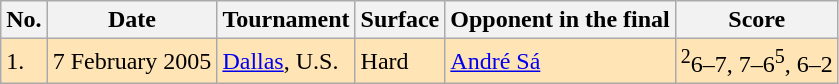<table class="wikitable">
<tr>
<th>No.</th>
<th>Date</th>
<th>Tournament</th>
<th>Surface</th>
<th>Opponent in the final</th>
<th>Score</th>
</tr>
<tr style="background:moccasin;">
<td>1.</td>
<td>7 February 2005</td>
<td><a href='#'>Dallas</a>, U.S.</td>
<td>Hard</td>
<td> <a href='#'>André Sá</a></td>
<td><sup>2</sup>6–7, 7–6<sup>5</sup>, 6–2</td>
</tr>
</table>
